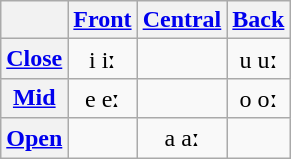<table class="wikitable IPA">
<tr>
<th></th>
<th><a href='#'>Front</a></th>
<th><a href='#'>Central</a></th>
<th><a href='#'>Back</a></th>
</tr>
<tr align="center">
<th><a href='#'>Close</a></th>
<td>i iː</td>
<td></td>
<td>u uː</td>
</tr>
<tr align="center">
<th><a href='#'>Mid</a></th>
<td>e eː</td>
<td></td>
<td>o oː</td>
</tr>
<tr align="center">
<th><a href='#'>Open</a></th>
<td></td>
<td>a aː</td>
<td></td>
</tr>
</table>
